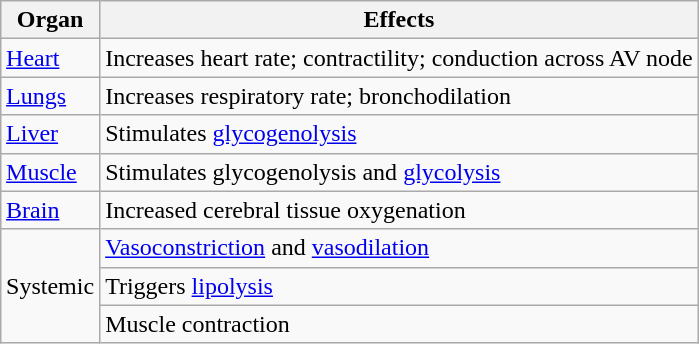<table class="wikitable" style="float:right; margin:1em">
<tr>
<th>Organ</th>
<th>Effects</th>
</tr>
<tr>
<td><a href='#'>Heart</a></td>
<td>Increases heart rate; contractility; conduction across AV node</td>
</tr>
<tr>
<td><a href='#'>Lungs</a></td>
<td>Increases respiratory rate; bronchodilation</td>
</tr>
<tr>
<td><a href='#'>Liver</a></td>
<td>Stimulates <a href='#'>glycogenolysis</a></td>
</tr>
<tr>
<td><a href='#'>Muscle</a></td>
<td>Stimulates glycogenolysis and <a href='#'>glycolysis</a></td>
</tr>
<tr>
<td><a href='#'>Brain</a></td>
<td>Increased cerebral tissue oxygenation</td>
</tr>
<tr>
<td Rowspan=3>Systemic</td>
<td><a href='#'>Vasoconstriction</a> and <a href='#'>vasodilation</a></td>
</tr>
<tr>
<td>Triggers <a href='#'>lipolysis</a></td>
</tr>
<tr>
<td>Muscle contraction</td>
</tr>
</table>
